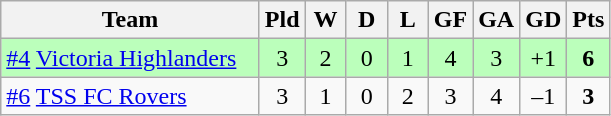<table class="wikitable" style="text-align: center;">
<tr>
<th style="width:165px;">Team</th>
<th width="20">Pld</th>
<th width="20">W</th>
<th width="20">D</th>
<th width="20">L</th>
<th width="20">GF</th>
<th width="20">GA</th>
<th width="20">GD</th>
<th width="20">Pts</th>
</tr>
<tr style="background:#bfb;">
<td style="text-align:left;"><a href='#'>#4</a> <a href='#'>Victoria Highlanders</a></td>
<td>3</td>
<td>2</td>
<td>0</td>
<td>1</td>
<td>4</td>
<td>3</td>
<td>+1</td>
<td><strong>6</strong></td>
</tr>
<tr>
<td style="text-align:left;"><a href='#'>#6</a> <a href='#'>TSS FC Rovers</a></td>
<td>3</td>
<td>1</td>
<td>0</td>
<td>2</td>
<td>3</td>
<td>4</td>
<td>–1</td>
<td><strong>3</strong></td>
</tr>
</table>
